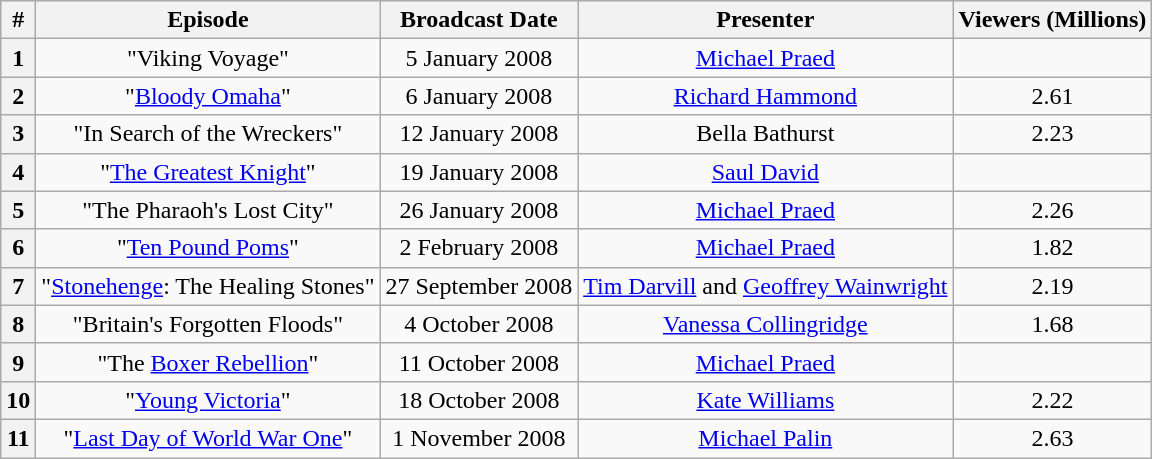<table class="wikitable" border="1" style="text-align: center">
<tr>
<th>#</th>
<th>Episode</th>
<th>Broadcast Date</th>
<th>Presenter</th>
<th>Viewers (Millions)</th>
</tr>
<tr>
<th>1</th>
<td>"Viking Voyage"</td>
<td>5 January 2008</td>
<td><a href='#'>Michael Praed</a></td>
<td></td>
</tr>
<tr>
<th>2</th>
<td>"<a href='#'>Bloody Omaha</a>"</td>
<td>6 January 2008</td>
<td><a href='#'>Richard Hammond</a></td>
<td>2.61</td>
</tr>
<tr>
<th>3</th>
<td>"In Search of the Wreckers"</td>
<td>12 January 2008</td>
<td>Bella Bathurst</td>
<td>2.23</td>
</tr>
<tr>
<th>4</th>
<td>"<a href='#'>The Greatest Knight</a>"</td>
<td>19 January 2008</td>
<td><a href='#'>Saul David</a></td>
<td></td>
</tr>
<tr>
<th>5</th>
<td>"The Pharaoh's Lost City"</td>
<td>26 January 2008</td>
<td><a href='#'>Michael Praed</a></td>
<td>2.26</td>
</tr>
<tr>
<th>6</th>
<td>"<a href='#'>Ten Pound Poms</a>"</td>
<td>2 February 2008</td>
<td><a href='#'>Michael Praed</a></td>
<td>1.82</td>
</tr>
<tr>
<th>7</th>
<td>"<a href='#'>Stonehenge</a>: The Healing Stones"</td>
<td>27 September 2008</td>
<td><a href='#'>Tim Darvill</a> and <a href='#'>Geoffrey Wainwright</a></td>
<td>2.19</td>
</tr>
<tr>
<th>8</th>
<td>"Britain's Forgotten Floods"</td>
<td>4 October 2008</td>
<td><a href='#'>Vanessa Collingridge</a></td>
<td>1.68</td>
</tr>
<tr>
<th>9</th>
<td>"The <a href='#'>Boxer Rebellion</a>"</td>
<td>11 October 2008</td>
<td><a href='#'>Michael Praed</a></td>
<td></td>
</tr>
<tr>
<th>10</th>
<td>"<a href='#'>Young Victoria</a>"</td>
<td>18 October 2008</td>
<td><a href='#'>Kate Williams</a></td>
<td>2.22</td>
</tr>
<tr>
<th>11</th>
<td>"<a href='#'>Last Day of World War One</a>"</td>
<td>1 November 2008</td>
<td><a href='#'>Michael Palin</a></td>
<td>2.63</td>
</tr>
</table>
